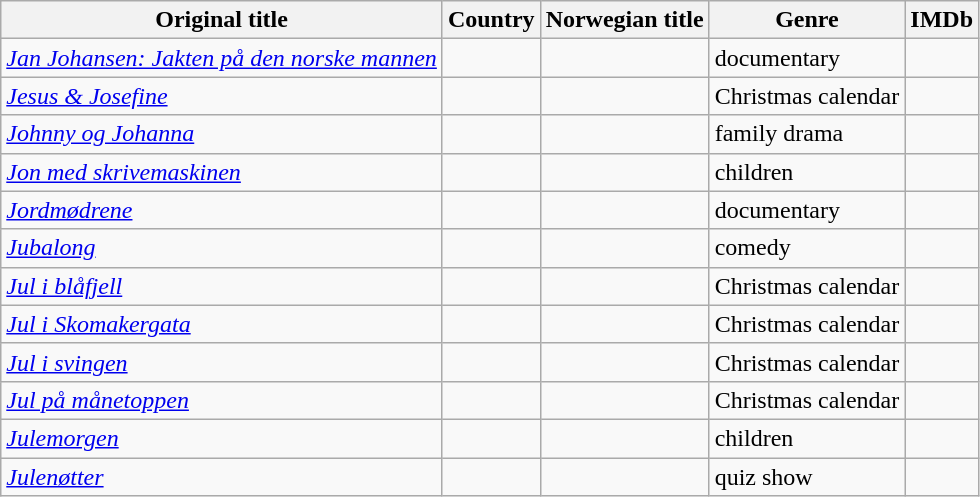<table class="wikitable">
<tr>
<th>Original title</th>
<th>Country</th>
<th>Norwegian title</th>
<th>Genre</th>
<th>IMDb</th>
</tr>
<tr>
<td><em><a href='#'>Jan Johansen: Jakten på den norske mannen</a></em></td>
<td></td>
<td></td>
<td>documentary</td>
<td></td>
</tr>
<tr>
<td><em><a href='#'>Jesus & Josefine</a></em></td>
<td></td>
<td></td>
<td>Christmas calendar</td>
<td></td>
</tr>
<tr>
<td><em><a href='#'>Johnny og Johanna</a></em></td>
<td></td>
<td></td>
<td>family drama</td>
<td></td>
</tr>
<tr>
<td><em><a href='#'>Jon med skrivemaskinen</a></em></td>
<td></td>
<td></td>
<td>children</td>
<td></td>
</tr>
<tr>
<td><em><a href='#'>Jordmødrene</a></em></td>
<td></td>
<td></td>
<td>documentary</td>
<td></td>
</tr>
<tr>
<td><em><a href='#'>Jubalong</a></em></td>
<td></td>
<td></td>
<td>comedy</td>
<td></td>
</tr>
<tr>
<td><em><a href='#'>Jul i blåfjell</a></em></td>
<td></td>
<td></td>
<td>Christmas calendar</td>
<td></td>
</tr>
<tr>
<td><em><a href='#'>Jul i Skomakergata</a></em></td>
<td></td>
<td></td>
<td>Christmas calendar</td>
<td></td>
</tr>
<tr>
<td><em><a href='#'>Jul i svingen</a></em></td>
<td></td>
<td></td>
<td>Christmas calendar</td>
<td></td>
</tr>
<tr>
<td><em><a href='#'>Jul på månetoppen</a></em></td>
<td></td>
<td></td>
<td>Christmas calendar</td>
<td></td>
</tr>
<tr>
<td><em><a href='#'>Julemorgen</a></em></td>
<td></td>
<td></td>
<td>children</td>
<td></td>
</tr>
<tr>
<td><em><a href='#'>Julenøtter</a></em></td>
<td></td>
<td></td>
<td>quiz show</td>
<td></td>
</tr>
</table>
